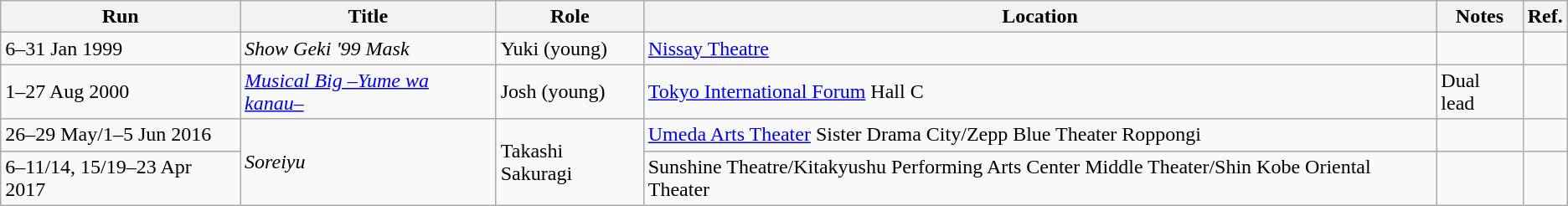<table class="wikitable">
<tr>
<th>Run</th>
<th>Title</th>
<th>Role</th>
<th>Location</th>
<th>Notes</th>
<th>Ref.</th>
</tr>
<tr>
<td>6–31 Jan 1999</td>
<td><em>Show Geki '99 Mask</em></td>
<td>Yuki (young)</td>
<td><a href='#'>Nissay Theatre</a></td>
<td></td>
<td></td>
</tr>
<tr>
<td>1–27 Aug 2000</td>
<td><em><a href='#'>Musical Big –Yume wa kanau–</a></em></td>
<td>Josh (young)</td>
<td><a href='#'>Tokyo International Forum</a> Hall C</td>
<td>Dual lead</td>
<td></td>
</tr>
<tr>
<td>26–29 May/1–5 Jun 2016</td>
<td rowspan="2"><em>Soreiyu</em></td>
<td rowspan="2">Takashi Sakuragi</td>
<td><a href='#'>Umeda Arts Theater</a> Sister Drama City/Zepp Blue Theater Roppongi</td>
<td></td>
<td></td>
</tr>
<tr>
<td>6–11/14, 15/19–23 Apr 2017</td>
<td>Sunshine Theatre/Kitakyushu Performing Arts Center Middle Theater/Shin Kobe Oriental Theater</td>
<td></td>
<td></td>
</tr>
</table>
